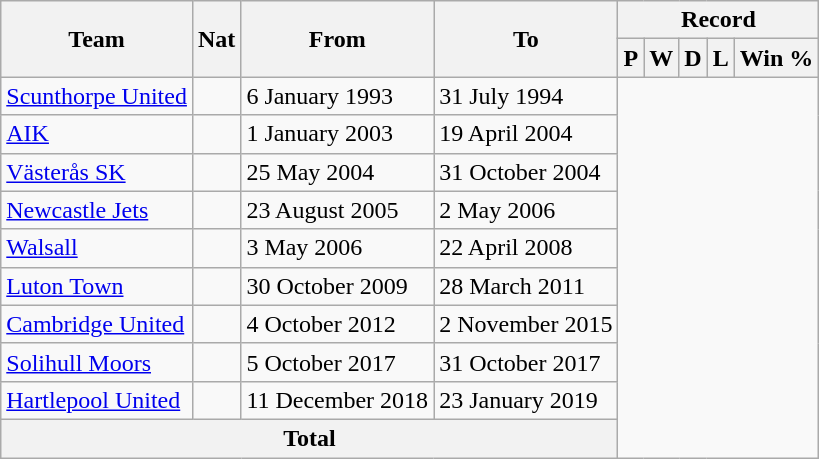<table class="wikitable" style="text-align: center">
<tr>
<th rowspan="2">Team</th>
<th rowspan="2">Nat</th>
<th rowspan="2">From</th>
<th rowspan="2">To</th>
<th colspan="5">Record</th>
</tr>
<tr>
<th>P</th>
<th>W</th>
<th>D</th>
<th>L</th>
<th>Win %</th>
</tr>
<tr>
<td align=left><a href='#'>Scunthorpe United</a></td>
<td></td>
<td align=left>6 January 1993</td>
<td align=left>31 July 1994<br></td>
</tr>
<tr>
<td align=left><a href='#'>AIK</a></td>
<td></td>
<td align=left>1 January 2003</td>
<td align=left>19 April 2004<br></td>
</tr>
<tr>
<td align=left><a href='#'>Västerås SK</a></td>
<td></td>
<td align=left>25 May 2004</td>
<td align=left>31 October 2004<br></td>
</tr>
<tr>
<td align=left><a href='#'>Newcastle Jets</a></td>
<td></td>
<td align=left>23 August 2005</td>
<td align=left>2 May 2006<br></td>
</tr>
<tr>
<td align=left><a href='#'>Walsall</a></td>
<td></td>
<td align=left>3 May 2006</td>
<td align=left>22 April 2008<br></td>
</tr>
<tr>
<td align=left><a href='#'>Luton Town</a></td>
<td></td>
<td align=left>30 October 2009</td>
<td align=left>28 March 2011<br></td>
</tr>
<tr>
<td align=left><a href='#'>Cambridge United</a></td>
<td></td>
<td align=left>4 October 2012</td>
<td align=left>2 November 2015<br></td>
</tr>
<tr>
<td align=left><a href='#'>Solihull Moors</a></td>
<td></td>
<td align=left>5 October 2017</td>
<td align=left>31 October 2017<br></td>
</tr>
<tr>
<td align=left><a href='#'>Hartlepool United</a></td>
<td></td>
<td align=left>11 December 2018</td>
<td align=left>23 January 2019<br></td>
</tr>
<tr>
<th colspan="4">Total<br></th>
</tr>
</table>
